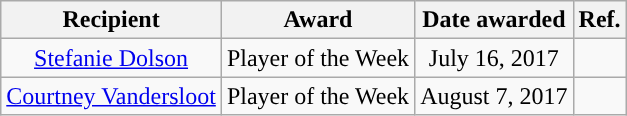<table class="wikitable sortable sortable" style="text-align: center">
<tr>
<th>Recipient</th>
<th>Award</th>
<th>Date awarded</th>
<th>Ref.</th>
</tr>
<tr>
<td><a href='#'>Stefanie Dolson</a></td>
<td>Player of the Week</td>
<td>July 16, 2017</td>
<td></td>
</tr>
<tr>
<td><a href='#'>Courtney Vandersloot</a></td>
<td>Player of the Week</td>
<td>August 7, 2017</td>
<td></td>
</tr>
</table>
